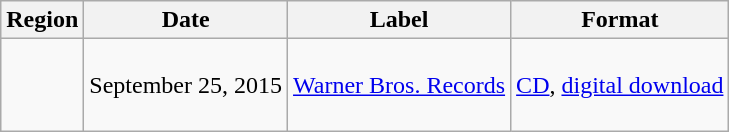<table class="wikitable">
<tr>
<th>Region</th>
<th>Date</th>
<th>Label</th>
<th>Format</th>
</tr>
<tr>
<td><br><br><br></td>
<td>September 25, 2015</td>
<td><a href='#'>Warner Bros. Records</a></td>
<td><a href='#'>CD</a>, <a href='#'>digital download</a></td>
</tr>
</table>
